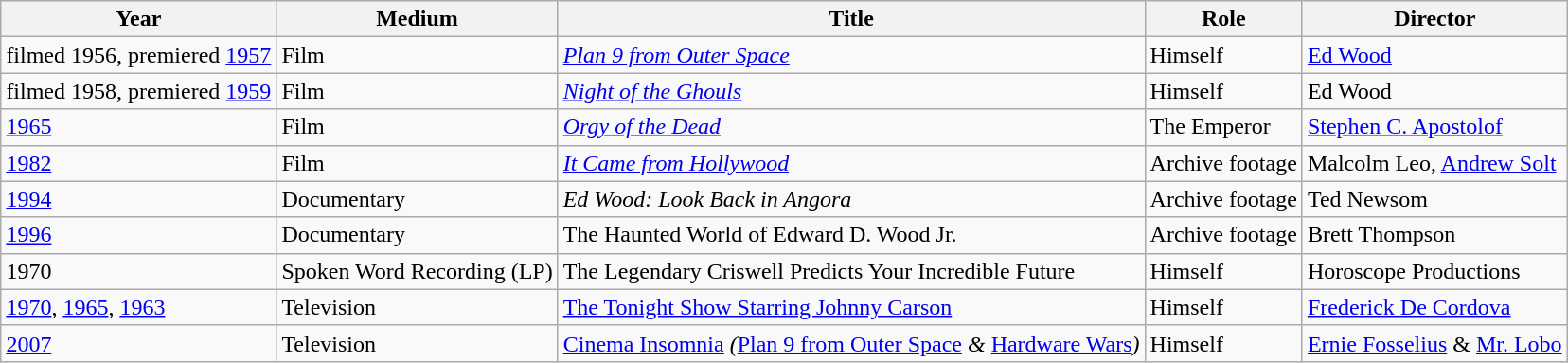<table class="wikitable" style="margin:auto;">
<tr ">
<th>Year</th>
<th>Medium</th>
<th>Title</th>
<th>Role</th>
<th>Director</th>
</tr>
<tr>
<td>filmed 1956, premiered <a href='#'>1957</a></td>
<td>Film</td>
<td><em><a href='#'>Plan 9 from Outer Space</a></em></td>
<td>Himself</td>
<td><a href='#'>Ed Wood</a></td>
</tr>
<tr>
<td>filmed 1958, premiered <a href='#'>1959</a></td>
<td>Film</td>
<td><em><a href='#'>Night of the Ghouls</a></em></td>
<td>Himself</td>
<td>Ed Wood</td>
</tr>
<tr>
<td><a href='#'>1965</a></td>
<td>Film</td>
<td><em><a href='#'>Orgy of the Dead</a></em></td>
<td>The Emperor</td>
<td><a href='#'>Stephen C. Apostolof</a></td>
</tr>
<tr>
<td><a href='#'>1982</a></td>
<td>Film</td>
<td><em><a href='#'>It Came from Hollywood</a></em></td>
<td>Archive footage</td>
<td>Malcolm Leo, <a href='#'>Andrew Solt</a></td>
</tr>
<tr>
<td><a href='#'>1994</a></td>
<td>Documentary</td>
<td><em>Ed Wood: Look Back in Angora<strong></td>
<td>Archive footage</td>
<td>Ted Newsom</td>
</tr>
<tr>
<td><a href='#'>1996</a></td>
<td>Documentary</td>
<td></em>The Haunted World of Edward D. Wood Jr.<em></td>
<td>Archive footage</td>
<td>Brett Thompson</td>
</tr>
<tr>
<td>1970</td>
<td>Spoken Word Recording (LP)</td>
<td></em>The Legendary Criswell Predicts Your Incredible Future<em></td>
<td>Himself</td>
<td>Horoscope Productions</td>
</tr>
<tr>
<td><a href='#'>1970</a>, <a href='#'>1965</a>, <a href='#'>1963</a></td>
<td>Television</td>
<td></em><a href='#'>The Tonight Show Starring Johnny Carson</a><em></td>
<td>Himself</td>
<td><a href='#'>Frederick De Cordova</a></td>
</tr>
<tr>
<td><a href='#'>2007</a></td>
<td>Television</td>
<td></em><a href='#'>Cinema Insomnia</a><em> (</em><a href='#'>Plan 9 from Outer Space</a><em> & </em><a href='#'>Hardware Wars</a><em>)</td>
<td>Himself</td>
<td><a href='#'>Ernie Fosselius</a> & <a href='#'>Mr. Lobo</a></td>
</tr>
</table>
